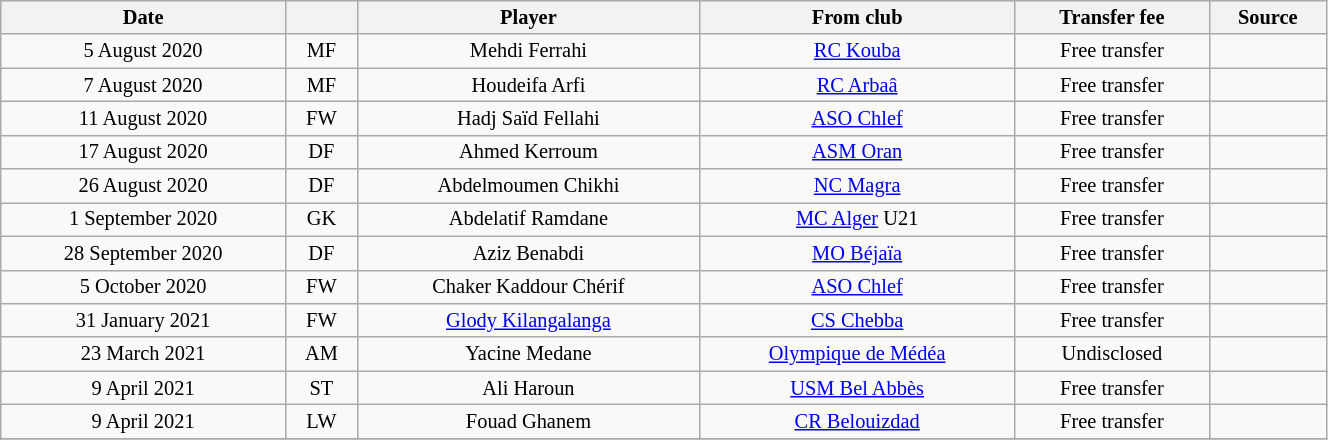<table class="wikitable sortable" style="width:70%; text-align:center; font-size:85%; text-align:centre;">
<tr>
<th>Date</th>
<th></th>
<th>Player</th>
<th>From club</th>
<th>Transfer fee</th>
<th>Source</th>
</tr>
<tr>
<td>5 August 2020</td>
<td>MF</td>
<td> Mehdi Ferrahi</td>
<td><a href='#'>RC Kouba</a></td>
<td>Free transfer</td>
<td></td>
</tr>
<tr>
<td>7 August 2020</td>
<td>MF</td>
<td> Houdeifa Arfi</td>
<td><a href='#'>RC Arbaâ</a></td>
<td>Free transfer</td>
<td></td>
</tr>
<tr>
<td>11 August 2020</td>
<td>FW</td>
<td> Hadj Saïd Fellahi</td>
<td><a href='#'>ASO Chlef</a></td>
<td>Free transfer</td>
<td></td>
</tr>
<tr>
<td>17 August 2020</td>
<td>DF</td>
<td> Ahmed Kerroum</td>
<td><a href='#'>ASM Oran</a></td>
<td>Free transfer</td>
<td></td>
</tr>
<tr>
<td>26 August 2020</td>
<td>DF</td>
<td> Abdelmoumen Chikhi</td>
<td><a href='#'>NC Magra</a></td>
<td>Free transfer</td>
<td></td>
</tr>
<tr>
<td>1 September 2020</td>
<td>GK</td>
<td> Abdelatif Ramdane</td>
<td><a href='#'>MC Alger</a> U21</td>
<td>Free transfer</td>
<td></td>
</tr>
<tr>
<td>28 September 2020</td>
<td>DF</td>
<td> Aziz Benabdi</td>
<td><a href='#'>MO Béjaïa</a></td>
<td>Free transfer</td>
<td></td>
</tr>
<tr>
<td>5 October 2020</td>
<td>FW</td>
<td> Chaker Kaddour Chérif</td>
<td><a href='#'>ASO Chlef</a></td>
<td>Free transfer</td>
<td></td>
</tr>
<tr>
<td>31 January 2021</td>
<td>FW</td>
<td> <a href='#'>Glody Kilangalanga</a></td>
<td> <a href='#'>CS Chebba</a></td>
<td>Free transfer</td>
<td></td>
</tr>
<tr>
<td>23 March 2021</td>
<td>AM</td>
<td> Yacine Medane</td>
<td><a href='#'>Olympique de Médéa</a></td>
<td>Undisclosed</td>
<td></td>
</tr>
<tr>
<td>9 April 2021</td>
<td>ST</td>
<td> Ali Haroun</td>
<td><a href='#'>USM Bel Abbès</a></td>
<td>Free transfer</td>
<td></td>
</tr>
<tr>
<td>9 April 2021</td>
<td>LW</td>
<td> Fouad Ghanem</td>
<td><a href='#'>CR Belouizdad</a></td>
<td>Free transfer</td>
<td></td>
</tr>
<tr>
</tr>
</table>
